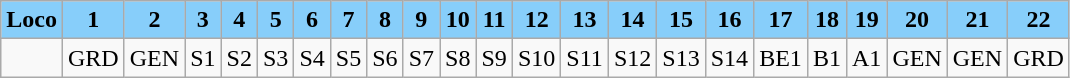<table class="wikitable plainrowheaders unsortable" style="text-align:center">
<tr>
<th scope="col" rowspan="1" style="background:lightskyblue;">Loco</th>
<th scope="col" rowspan="1" style="background:lightskyblue;">1</th>
<th scope="col" rowspan="1" style="background:lightskyblue;">2</th>
<th scope="col" rowspan="1" style="background:lightskyblue;">3</th>
<th scope="col" rowspan="1" style="background:lightskyblue;">4</th>
<th scope="col" rowspan="1" style="background:lightskyblue;">5</th>
<th scope="col" rowspan="1" style="background:lightskyblue;">6</th>
<th scope="col" rowspan="1" style="background:lightskyblue;">7</th>
<th scope="col" rowspan="1" style="background:lightskyblue;">8</th>
<th scope="col" rowspan="1" style="background:lightskyblue;">9</th>
<th scope="col" rowspan="1" style="background:lightskyblue;">10</th>
<th scope="col" rowspan="1" style="background:lightskyblue;">11</th>
<th scope="col" rowspan="1" style="background:lightskyblue;">12</th>
<th scope="col" rowspan="1" style="background:lightskyblue;">13</th>
<th scope="col" rowspan="1" style="background:lightskyblue;">14</th>
<th scope="col" rowspan="1" style="background:lightskyblue;">15</th>
<th scope="col" rowspan="1" style="background:lightskyblue;">16</th>
<th scope="col" rowspan="1" style="background:lightskyblue;">17</th>
<th scope="col" rowspan="1" style="background:lightskyblue;">18</th>
<th scope="col" rowspan="1" style="background:lightskyblue;">19</th>
<th scope="col" rowspan="1" style="background:lightskyblue;">20</th>
<th scope="col" rowspan="1" style="background:lightskyblue;">21</th>
<th scope="col" rowspan="1" style="background:lightskyblue;">22</th>
</tr>
<tr>
<td></td>
<td>GRD</td>
<td>GEN</td>
<td>S1</td>
<td>S2</td>
<td>S3</td>
<td>S4</td>
<td>S5</td>
<td>S6</td>
<td>S7</td>
<td>S8</td>
<td>S9</td>
<td>S10</td>
<td>S11</td>
<td>S12</td>
<td>S13</td>
<td>S14</td>
<td>BE1</td>
<td>B1</td>
<td>A1</td>
<td>GEN</td>
<td>GEN</td>
<td>GRD</td>
</tr>
</table>
